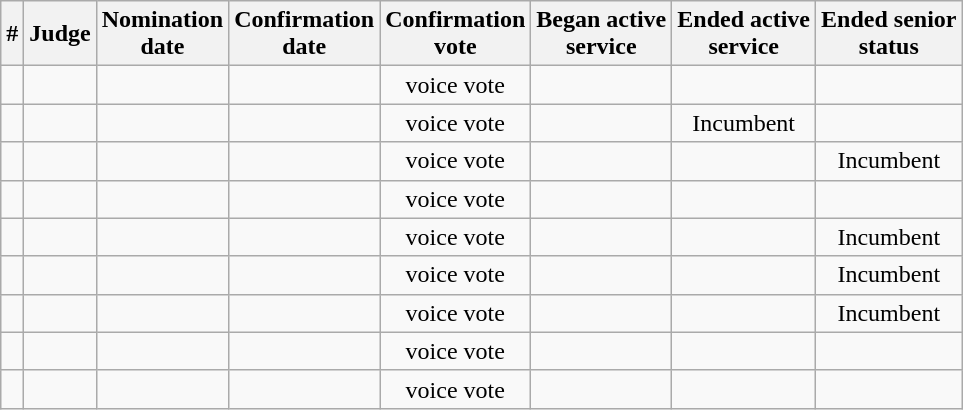<table class="sortable wikitable">
<tr>
<th>#</th>
<th>Judge</th>
<th>Nomination<br>date</th>
<th>Confirmation<br>date</th>
<th>Confirmation<br>vote</th>
<th>Began active<br>service</th>
<th>Ended active<br>service</th>
<th>Ended senior<br>status</th>
</tr>
<tr>
<td></td>
<td></td>
<td></td>
<td></td>
<td align=center>voice vote</td>
<td></td>
<td></td>
<td></td>
</tr>
<tr>
<td></td>
<td></td>
<td></td>
<td></td>
<td align=center>voice vote</td>
<td></td>
<td align=center>Incumbent</td>
<td align=center></td>
</tr>
<tr>
<td></td>
<td></td>
<td></td>
<td></td>
<td align=center>voice vote</td>
<td></td>
<td></td>
<td align=center>Incumbent</td>
</tr>
<tr>
<td></td>
<td></td>
<td></td>
<td></td>
<td align=center>voice vote</td>
<td></td>
<td align=center></td>
<td align=center></td>
</tr>
<tr>
<td></td>
<td></td>
<td></td>
<td></td>
<td align=center>voice vote</td>
<td></td>
<td></td>
<td align=center>Incumbent</td>
</tr>
<tr>
<td></td>
<td></td>
<td></td>
<td></td>
<td align=center>voice vote</td>
<td></td>
<td></td>
<td align=center>Incumbent</td>
</tr>
<tr>
<td></td>
<td></td>
<td></td>
<td></td>
<td align=center>voice vote</td>
<td></td>
<td></td>
<td align=center>Incumbent</td>
</tr>
<tr>
<td></td>
<td></td>
<td></td>
<td></td>
<td align=center>voice vote</td>
<td></td>
<td></td>
<td></td>
</tr>
<tr>
<td></td>
<td></td>
<td></td>
<td></td>
<td align=center>voice vote</td>
<td></td>
<td></td>
<td></td>
</tr>
</table>
